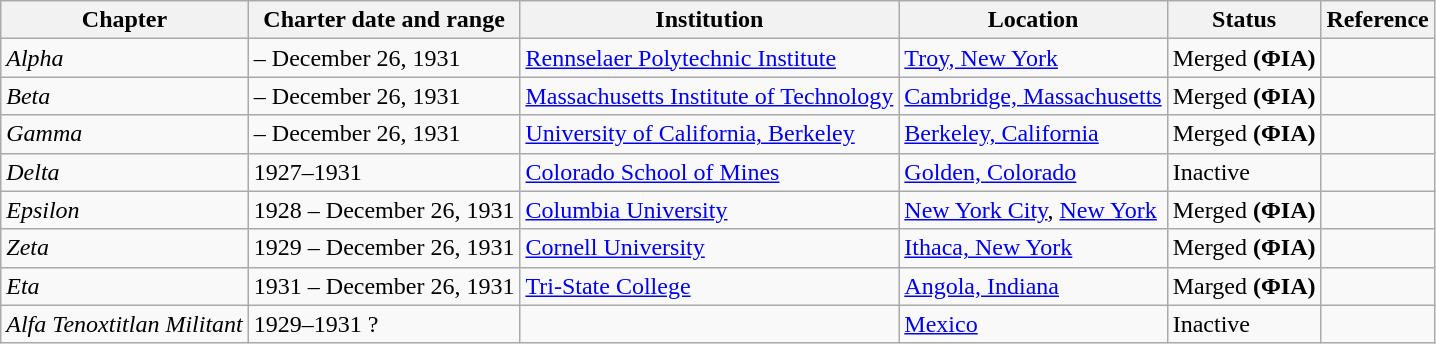<table class="wikitable">
<tr>
<th>Chapter</th>
<th><strong>Charter date and range</strong></th>
<th><strong>Institution</strong></th>
<th><strong>Location</strong></th>
<th>Status</th>
<th>Reference</th>
</tr>
<tr>
<td><em>Alpha</em></td>
<td> – December 26, 1931</td>
<td><a href='#'>Rennselaer Polytechnic Institute</a></td>
<td><a href='#'>Troy, New York</a></td>
<td>Merged <strong>(ΦΙΑ)</strong></td>
<td></td>
</tr>
<tr>
<td><em>Beta</em></td>
<td> – December 26, 1931</td>
<td><a href='#'>Massachusetts Institute of Technology</a></td>
<td><a href='#'>Cambridge, Massachusetts</a></td>
<td>Merged <strong>(ΦΙΑ)</strong></td>
<td></td>
</tr>
<tr>
<td><em>Gamma</em></td>
<td> – December 26, 1931</td>
<td><a href='#'>University of California, Berkeley</a></td>
<td><a href='#'>Berkeley, California</a></td>
<td>Merged <strong>(ΦΙΑ)</strong></td>
<td></td>
</tr>
<tr>
<td><em>Delta</em></td>
<td>1927–1931</td>
<td><a href='#'>Colorado School of Mines</a></td>
<td><a href='#'>Golden, Colorado</a></td>
<td>Inactive</td>
<td></td>
</tr>
<tr>
<td><em>Epsilon</em></td>
<td>1928 – December 26, 1931</td>
<td><a href='#'>Columbia University</a></td>
<td><a href='#'>New York City</a>, <a href='#'>New York</a></td>
<td>Merged <strong>(ΦΙΑ)</strong></td>
<td></td>
</tr>
<tr>
<td><em>Zeta</em></td>
<td>1929 – December 26, 1931</td>
<td><a href='#'>Cornell University</a></td>
<td><a href='#'>Ithaca, New York</a></td>
<td>Merged <strong>(ΦΙΑ)</strong></td>
<td></td>
</tr>
<tr>
<td><em>Eta</em></td>
<td>1931 – December 26, 1931</td>
<td><a href='#'>Tri-State College</a></td>
<td><a href='#'>Angola, Indiana</a></td>
<td>Marged <strong>(ΦΙΑ)</strong></td>
<td></td>
</tr>
<tr>
<td><em>Alfa Tenoxtitlan Militant</em></td>
<td>1929–1931 ?</td>
<td></td>
<td><a href='#'>Mexico</a></td>
<td>Inactive</td>
<td></td>
</tr>
</table>
